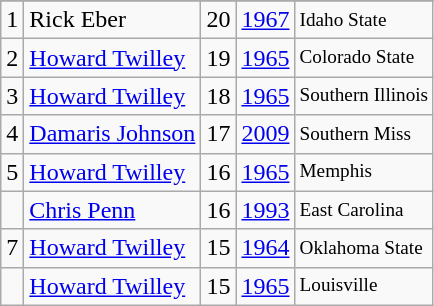<table class="wikitable">
<tr>
</tr>
<tr>
<td>1</td>
<td>Rick Eber</td>
<td>20</td>
<td><a href='#'>1967</a></td>
<td style="font-size:80%;">Idaho State</td>
</tr>
<tr>
<td>2</td>
<td><a href='#'>Howard Twilley</a></td>
<td>19</td>
<td><a href='#'>1965</a></td>
<td style="font-size:80%;">Colorado State</td>
</tr>
<tr>
<td>3</td>
<td><a href='#'>Howard Twilley</a></td>
<td>18</td>
<td><a href='#'>1965</a></td>
<td style="font-size:80%;">Southern Illinois</td>
</tr>
<tr>
<td>4</td>
<td><a href='#'>Damaris Johnson</a></td>
<td>17</td>
<td><a href='#'>2009</a></td>
<td style="font-size:80%;">Southern Miss</td>
</tr>
<tr>
<td>5</td>
<td><a href='#'>Howard Twilley</a></td>
<td>16</td>
<td><a href='#'>1965</a></td>
<td style="font-size:80%;">Memphis</td>
</tr>
<tr>
<td></td>
<td><a href='#'>Chris Penn</a></td>
<td>16</td>
<td><a href='#'>1993</a></td>
<td style="font-size:80%;">East Carolina</td>
</tr>
<tr>
<td>7</td>
<td><a href='#'>Howard Twilley</a></td>
<td>15</td>
<td><a href='#'>1964</a></td>
<td style="font-size:80%;">Oklahoma State</td>
</tr>
<tr>
<td></td>
<td><a href='#'>Howard Twilley</a></td>
<td>15</td>
<td><a href='#'>1965</a></td>
<td style="font-size:80%;">Louisville</td>
</tr>
</table>
